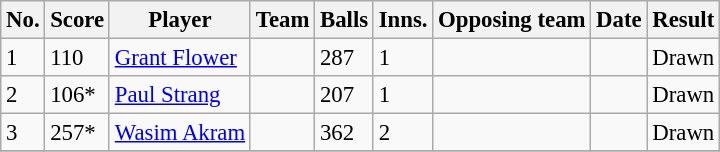<table class="wikitable sortable" style="font-size:95%">
<tr>
<th>No.</th>
<th>Score</th>
<th>Player</th>
<th>Team</th>
<th>Balls</th>
<th>Inns.</th>
<th>Opposing team</th>
<th>Date</th>
<th>Result</th>
</tr>
<tr>
<td>1</td>
<td> 110</td>
<td><a href='#'>Grant Flower</a></td>
<td></td>
<td> 287</td>
<td>1</td>
<td></td>
<td></td>
<td>Drawn</td>
</tr>
<tr>
<td>2</td>
<td> 106*</td>
<td><a href='#'>Paul Strang</a></td>
<td></td>
<td> 207</td>
<td>1</td>
<td></td>
<td></td>
<td>Drawn</td>
</tr>
<tr>
<td>3</td>
<td> 257*</td>
<td><a href='#'>Wasim Akram</a></td>
<td></td>
<td> 362</td>
<td>2</td>
<td></td>
<td></td>
<td>Drawn</td>
</tr>
<tr>
</tr>
</table>
